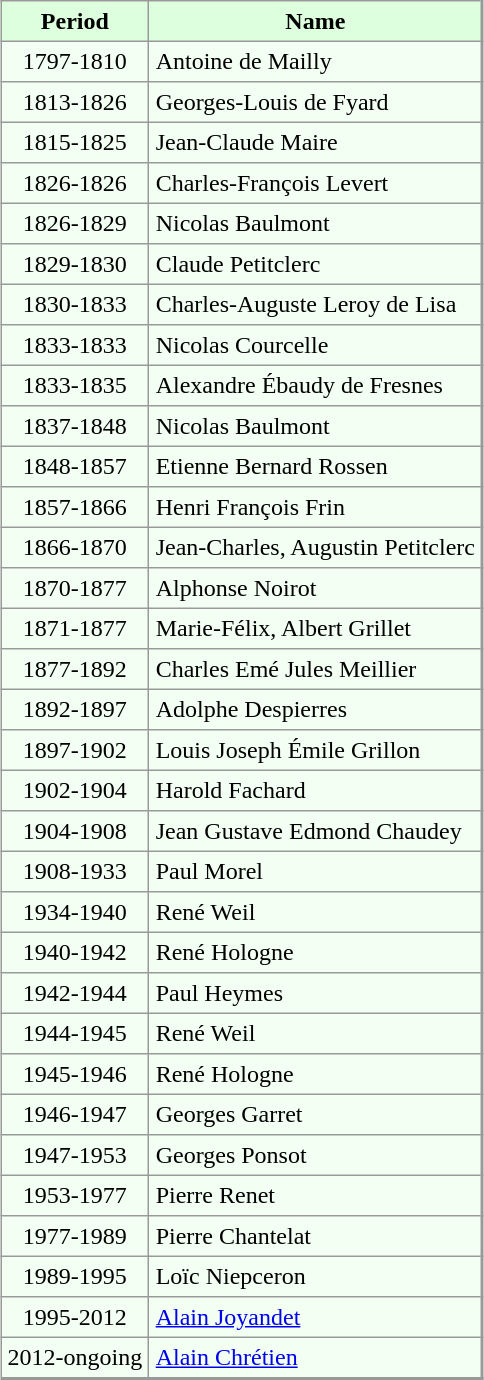<table align="center" rules="all" cellspacing="0" cellpadding="4" style="border: 1px solid #999; border-right: 2px solid #999; border-bottom: 2px solid #999; background: #f3fff3">
<tr style="background: #ddffdd">
<th>Period</th>
<th>Name</th>
</tr>
<tr>
<td align=center>1797-1810</td>
<td>Antoine de Mailly</td>
</tr>
<tr>
<td align=center>1813-1826</td>
<td>Georges-Louis de Fyard</td>
</tr>
<tr>
<td align=center>1815-1825</td>
<td>Jean-Claude Maire</td>
</tr>
<tr>
<td align=center>1826-1826</td>
<td>Charles-François Levert</td>
</tr>
<tr>
<td align=center>1826-1829</td>
<td>Nicolas Baulmont</td>
</tr>
<tr>
<td align=center>1829-1830</td>
<td>Claude Petitclerc</td>
</tr>
<tr>
<td align=center>1830-1833</td>
<td>Charles-Auguste Leroy de Lisa</td>
</tr>
<tr>
<td align=center>1833-1833</td>
<td>Nicolas Courcelle</td>
</tr>
<tr>
<td align=center>1833-1835</td>
<td>Alexandre Ébaudy de Fresnes</td>
</tr>
<tr>
<td align=center>1837-1848</td>
<td>Nicolas Baulmont</td>
</tr>
<tr>
<td align=center>1848-1857</td>
<td>Etienne Bernard Rossen</td>
</tr>
<tr>
<td align=center>1857-1866</td>
<td>Henri François Frin</td>
</tr>
<tr>
<td align=center>1866-1870</td>
<td>Jean-Charles, Augustin Petitclerc</td>
</tr>
<tr>
<td align=center>1870-1877</td>
<td>Alphonse Noirot</td>
</tr>
<tr>
<td align=center>1871-1877</td>
<td>Marie-Félix, Albert Grillet</td>
</tr>
<tr>
<td align=center>1877-1892</td>
<td>Charles Emé Jules Meillier</td>
</tr>
<tr>
<td align=center>1892-1897</td>
<td>Adolphe Despierres</td>
</tr>
<tr>
<td align=center>1897-1902</td>
<td>Louis Joseph Émile Grillon</td>
</tr>
<tr>
<td align=center>1902-1904</td>
<td>Harold Fachard</td>
</tr>
<tr>
<td align=center>1904-1908</td>
<td>Jean Gustave Edmond Chaudey</td>
</tr>
<tr>
<td align=center>1908-1933</td>
<td>Paul Morel</td>
</tr>
<tr>
<td align=center>1934-1940</td>
<td>René Weil</td>
</tr>
<tr>
<td align=center>1940-1942</td>
<td>René Hologne</td>
</tr>
<tr>
<td align=center>1942-1944</td>
<td>Paul Heymes</td>
</tr>
<tr>
<td align=center>1944-1945</td>
<td>René Weil</td>
</tr>
<tr>
<td align=center>1945-1946</td>
<td>René Hologne</td>
</tr>
<tr>
<td align=center>1946-1947</td>
<td>Georges Garret</td>
</tr>
<tr>
<td align=center>1947-1953</td>
<td>Georges Ponsot</td>
</tr>
<tr>
<td align=center>1953-1977</td>
<td>Pierre Renet</td>
</tr>
<tr>
<td align=center>1977-1989</td>
<td>Pierre Chantelat</td>
</tr>
<tr>
<td align=center>1989-1995</td>
<td>Loïc Niepceron</td>
</tr>
<tr>
<td align=center>1995-2012</td>
<td><a href='#'>Alain Joyandet</a></td>
</tr>
<tr>
<td align=center>2012-ongoing</td>
<td><a href='#'>Alain Chrétien</a></td>
</tr>
</table>
